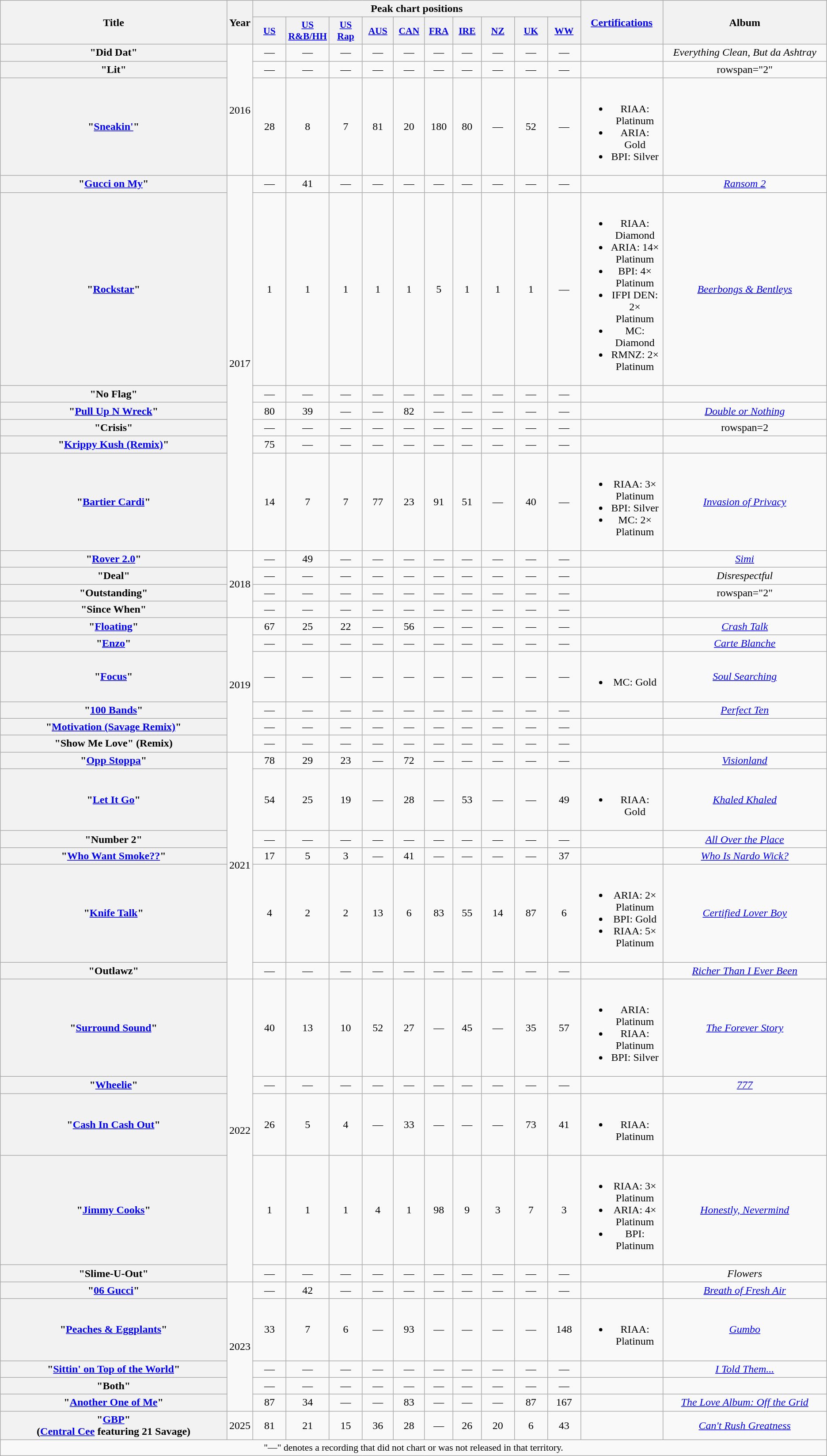<table class="wikitable plainrowheaders" style="text-align:center;" border="1">
<tr>
<th scope="col" rowspan="2" style="width:20.9em;">Title</th>
<th scope="col" rowspan="2" style="width:1em;">Year</th>
<th scope="col" colspan="10">Peak chart positions</th>
<th scope="col" rowspan="2"><a href='#'>Certifications</a></th>
<th scope="col" rowspan="2" style="width:15em;">Album</th>
</tr>
<tr>
<th scope="col" style="width:3em;font-size:90%;"><a href='#'>US</a><br></th>
<th scope="col" style="width:3em;font-size:90%;"><a href='#'>US R&B/HH</a><br></th>
<th scope="col" style="width:3em;font-size:90%;"><a href='#'>US Rap</a><br></th>
<th scope="col" style="width:2.8em;font-size:90%;"><a href='#'>AUS</a><br></th>
<th scope="col" style="width:2.8em;font-size:90%;"><a href='#'>CAN</a><br></th>
<th scope="col" style="width:2.5em;font-size:90%;"><a href='#'>FRA</a><br></th>
<th scope="col" style="width:2.5em;font-size:90%;"><a href='#'>IRE</a><br></th>
<th scope="col" style="width:3em;font-size:90%;"><a href='#'>NZ</a><br></th>
<th scope="col" style="width:3em;font-size:90%;"><a href='#'>UK</a><br></th>
<th scope="col" style="width:3em;font-size:90%;"><a href='#'>WW</a><br></th>
</tr>
<tr>
<th scope="row">"Did Dat"<br></th>
<td rowspan="3">2016</td>
<td>—</td>
<td>—</td>
<td>—</td>
<td>—</td>
<td>—</td>
<td>—</td>
<td>—</td>
<td>—</td>
<td>—</td>
<td>—</td>
<td></td>
<td><em>Everything Clean, But da Ashtray</em></td>
</tr>
<tr>
<th scope="row">"Lit"<br></th>
<td>—</td>
<td>—</td>
<td>—</td>
<td>—</td>
<td>—</td>
<td>—</td>
<td>—</td>
<td>—</td>
<td>—</td>
<td>—</td>
<td></td>
<td>rowspan="2" </td>
</tr>
<tr>
<th scope="row">"<a href='#'>Sneakin'</a>"<br></th>
<td>28</td>
<td>8</td>
<td>7</td>
<td>81</td>
<td>20</td>
<td>180</td>
<td>80</td>
<td>—</td>
<td>52</td>
<td>—</td>
<td><br><ul><li>RIAA: Platinum</li><li>ARIA: Gold</li><li>BPI: Silver</li></ul></td>
</tr>
<tr>
<th scope="row">"<a href='#'>Gucci on My</a>"<br></th>
<td rowspan="7">2017</td>
<td>—</td>
<td>41</td>
<td>—</td>
<td>—</td>
<td>—</td>
<td>—</td>
<td>—</td>
<td>—</td>
<td>—</td>
<td>—</td>
<td></td>
<td><em><a href='#'>Ransom 2</a></em></td>
</tr>
<tr>
<th scope="row">"<a href='#'>Rockstar</a>"<br></th>
<td>1</td>
<td>1</td>
<td>1</td>
<td>1</td>
<td>1</td>
<td>5</td>
<td>1</td>
<td>1</td>
<td>1</td>
<td>—</td>
<td><br><ul><li>RIAA: Diamond</li><li>ARIA: 14× Platinum</li><li>BPI: 4× Platinum</li><li>IFPI DEN: 2× Platinum</li><li>MC: Diamond</li><li>RMNZ: 2× Platinum</li></ul></td>
<td><em><a href='#'>Beerbongs & Bentleys</a></em></td>
</tr>
<tr>
<th scope="row">"No Flag"<br></th>
<td>—</td>
<td>—</td>
<td>—</td>
<td>—</td>
<td>—</td>
<td>—</td>
<td>—</td>
<td>—</td>
<td>—</td>
<td>—</td>
<td></td>
<td></td>
</tr>
<tr>
<th scope="row">"<a href='#'>Pull Up N Wreck</a>"<br></th>
<td>80</td>
<td>39</td>
<td>—</td>
<td>—</td>
<td>82</td>
<td>—</td>
<td>—</td>
<td>—</td>
<td>—</td>
<td>—</td>
<td></td>
<td><em><a href='#'>Double or Nothing</a></em></td>
</tr>
<tr>
<th scope="row">"Crisis"<br></th>
<td>—</td>
<td>—</td>
<td>—</td>
<td>—</td>
<td>—</td>
<td>—</td>
<td>—</td>
<td>—</td>
<td>—</td>
<td>—</td>
<td></td>
<td>rowspan=2 </td>
</tr>
<tr>
<th scope="row">"<a href='#'>Krippy Kush (Remix)</a>"<br></th>
<td>75</td>
<td>—</td>
<td>—</td>
<td>—</td>
<td>—</td>
<td>—</td>
<td>—</td>
<td>—</td>
<td>—</td>
<td>—</td>
<td></td>
</tr>
<tr>
<th scope="row">"<a href='#'>Bartier Cardi</a>"<br></th>
<td>14</td>
<td>7</td>
<td>7</td>
<td>77</td>
<td>23</td>
<td>91</td>
<td>51</td>
<td>—</td>
<td>40</td>
<td>—</td>
<td><br><ul><li>RIAA: 3× Platinum</li><li>BPI: Silver</li><li>MC: 2× Platinum</li></ul></td>
<td><em><a href='#'>Invasion of Privacy</a></em></td>
</tr>
<tr>
<th scope="row">"<a href='#'>Rover 2.0</a>"<br></th>
<td rowspan="4">2018</td>
<td>—</td>
<td>49</td>
<td>—</td>
<td>—</td>
<td>—</td>
<td>—</td>
<td>—</td>
<td>—</td>
<td>—</td>
<td>—</td>
<td></td>
<td><em><a href='#'>Simi</a></em></td>
</tr>
<tr>
<th scope="row">"Deal"<br></th>
<td>—</td>
<td>—</td>
<td>—</td>
<td>—</td>
<td>—</td>
<td>—</td>
<td>—</td>
<td>—</td>
<td>—</td>
<td>—</td>
<td></td>
<td><em>Disrespectful</em></td>
</tr>
<tr>
<th scope="row">"Outstanding"<br></th>
<td>—</td>
<td>—</td>
<td>—</td>
<td>—</td>
<td>—</td>
<td>—</td>
<td>—</td>
<td>—</td>
<td>—</td>
<td>—</td>
<td></td>
<td>rowspan="2" </td>
</tr>
<tr>
<th scope="row">"Since When"<br></th>
<td>—</td>
<td>—</td>
<td>—</td>
<td>—</td>
<td>—</td>
<td>—</td>
<td>—</td>
<td>—</td>
<td>—</td>
<td>—</td>
<td></td>
</tr>
<tr>
<th scope="row">"<a href='#'>Floating</a>"<br></th>
<td rowspan="6">2019</td>
<td>67</td>
<td>25</td>
<td>22</td>
<td>—</td>
<td>56</td>
<td>—</td>
<td>—</td>
<td>—</td>
<td>—</td>
<td>—</td>
<td></td>
<td><em><a href='#'>Crash Talk</a></em></td>
</tr>
<tr>
<th scope="row">"<a href='#'>Enzo</a>"<br></th>
<td>—</td>
<td>—</td>
<td>—</td>
<td>—</td>
<td>—</td>
<td>—</td>
<td>—</td>
<td>—</td>
<td>—</td>
<td>—</td>
<td></td>
<td><em><a href='#'>Carte Blanche</a></em></td>
</tr>
<tr>
<th scope="row">"<a href='#'>Focus</a>"<br></th>
<td>—</td>
<td>—</td>
<td>—</td>
<td>—</td>
<td>—</td>
<td>—</td>
<td>—</td>
<td>—</td>
<td>—</td>
<td>—</td>
<td><br><ul><li>MC: Gold</li></ul></td>
<td><em><a href='#'>Soul Searching</a></em></td>
</tr>
<tr>
<th scope="row">"<a href='#'>100 Bands</a>"<br></th>
<td>—</td>
<td>—</td>
<td>—</td>
<td>—</td>
<td>—</td>
<td>—</td>
<td>—</td>
<td>—</td>
<td>—</td>
<td>—</td>
<td></td>
<td><em><a href='#'>Perfect Ten</a></em></td>
</tr>
<tr>
<th scope="row">"<a href='#'>Motivation (Savage Remix)</a>"<br></th>
<td>—</td>
<td>—</td>
<td>—</td>
<td>—</td>
<td>—</td>
<td>—</td>
<td>—</td>
<td>—</td>
<td>—</td>
<td>—</td>
<td></td>
<td></td>
</tr>
<tr>
<th scope="row">"Show Me Love" (Remix)<br></th>
<td>—</td>
<td>—</td>
<td>—</td>
<td>—</td>
<td>—</td>
<td>—</td>
<td>—</td>
<td>—</td>
<td>—</td>
<td>—</td>
<td></td>
<td></td>
</tr>
<tr>
<th scope="row">"<a href='#'>Opp Stoppa</a>"<br></th>
<td rowspan="6">2021</td>
<td>78</td>
<td>29</td>
<td>23</td>
<td>—</td>
<td>72</td>
<td>—</td>
<td>—</td>
<td>—</td>
<td>—</td>
<td>—</td>
<td></td>
<td><em><a href='#'>Visionland</a></em></td>
</tr>
<tr>
<th scope="row">"<a href='#'>Let It Go</a>"<br></th>
<td>54</td>
<td>25</td>
<td>19</td>
<td>—</td>
<td>28</td>
<td>—</td>
<td>53</td>
<td>—</td>
<td>—</td>
<td>49</td>
<td><br><ul><li>RIAA: Gold</li></ul></td>
<td><em><a href='#'>Khaled Khaled</a></em></td>
</tr>
<tr>
<th scope="row">"Number 2"<br></th>
<td>—</td>
<td>—</td>
<td>—</td>
<td>—</td>
<td>—</td>
<td>—</td>
<td>—</td>
<td>—</td>
<td>—</td>
<td>—</td>
<td></td>
<td><em><a href='#'>All Over the Place</a></em></td>
</tr>
<tr>
<th scope="row">"<a href='#'>Who Want Smoke??</a>"<br></th>
<td>17</td>
<td>5</td>
<td>3</td>
<td>—</td>
<td>41</td>
<td>—</td>
<td>—</td>
<td>—</td>
<td>—</td>
<td>37</td>
<td></td>
<td><em><a href='#'>Who Is Nardo Wick?</a></em></td>
</tr>
<tr>
<th scope="row">"<a href='#'>Knife Talk</a>"<br></th>
<td>4</td>
<td>2</td>
<td>2</td>
<td>13</td>
<td>6</td>
<td>83</td>
<td>55</td>
<td>14</td>
<td>87</td>
<td>6</td>
<td><br><ul><li>ARIA: 2× Platinum</li><li>BPI: Gold</li><li>RIAA: 5× Platinum</li></ul></td>
<td><em><a href='#'>Certified Lover Boy</a></em></td>
</tr>
<tr>
<th scope="row">"Outlawz"<br></th>
<td>—</td>
<td>—</td>
<td>—</td>
<td>—</td>
<td>—</td>
<td>—</td>
<td>—</td>
<td>—</td>
<td>—</td>
<td>—</td>
<td></td>
<td><em><a href='#'>Richer Than I Ever Been</a></em></td>
</tr>
<tr>
<th scope="row">"<a href='#'>Surround Sound</a>"<br></th>
<td rowspan="5">2022</td>
<td>40</td>
<td>13</td>
<td>10</td>
<td>52</td>
<td>27</td>
<td>—</td>
<td>45</td>
<td>—</td>
<td>35</td>
<td>57</td>
<td><br><ul><li>ARIA: Platinum</li><li>RIAA: Platinum</li><li>BPI: Silver</li></ul></td>
<td><em><a href='#'>The Forever Story</a></em></td>
</tr>
<tr>
<th scope="row">"<a href='#'>Wheelie</a>"<br></th>
<td>—</td>
<td>—</td>
<td>—</td>
<td>—</td>
<td>—</td>
<td>—</td>
<td>—</td>
<td>—</td>
<td>—</td>
<td>—</td>
<td></td>
<td><em><a href='#'>777</a></em></td>
</tr>
<tr>
<th scope="row">"<a href='#'>Cash In Cash Out</a>"<br></th>
<td>26</td>
<td>5</td>
<td>4</td>
<td>—</td>
<td>33</td>
<td>—</td>
<td>—</td>
<td>—</td>
<td>73</td>
<td>41</td>
<td><br><ul><li>RIAA: Platinum</li></ul></td>
<td></td>
</tr>
<tr>
<th scope="row">"<a href='#'>Jimmy Cooks</a>"<br></th>
<td>1</td>
<td>1</td>
<td>1</td>
<td>4</td>
<td>1</td>
<td>98</td>
<td>9</td>
<td>3</td>
<td>7</td>
<td>3</td>
<td><br><ul><li>RIAA: 3× Platinum</li><li>ARIA: 4× Platinum</li><li>BPI: Platinum</li></ul></td>
<td><em><a href='#'>Honestly, Nevermind</a></em></td>
</tr>
<tr>
<th scope="row">"Slime-U-Out"<br></th>
<td>—</td>
<td>—</td>
<td>—</td>
<td>—</td>
<td>—</td>
<td>—</td>
<td>—</td>
<td>—</td>
<td>—</td>
<td>—</td>
<td></td>
<td><em>Flowers</em></td>
</tr>
<tr>
<th scope="row">"<a href='#'>06 Gucci</a>"<br></th>
<td rowspan="5">2023</td>
<td>—</td>
<td>42</td>
<td>—</td>
<td>—</td>
<td>—</td>
<td>—</td>
<td>—</td>
<td>—</td>
<td>—</td>
<td>—</td>
<td></td>
<td><em><a href='#'>Breath of Fresh Air</a></em></td>
</tr>
<tr>
<th scope="row">"<a href='#'>Peaches & Eggplants</a>"<br></th>
<td>33</td>
<td>7</td>
<td>6</td>
<td>—</td>
<td>93</td>
<td>—</td>
<td>—</td>
<td>—</td>
<td>—</td>
<td>148</td>
<td><br><ul><li>RIAA: Platinum</li></ul></td>
<td><em><a href='#'>Gumbo</a></em></td>
</tr>
<tr>
<th scope="row">"<a href='#'>Sittin' on Top of the World</a>"<br></th>
<td>—</td>
<td>—</td>
<td>—</td>
<td>—</td>
<td>—</td>
<td>—</td>
<td>—</td>
<td>—</td>
<td>—</td>
<td>—</td>
<td></td>
<td><em><a href='#'>I Told Them...</a></em></td>
</tr>
<tr>
<th scope="row">"Both"<br></th>
<td>—</td>
<td>—</td>
<td>—</td>
<td>—</td>
<td>—</td>
<td>—</td>
<td>—</td>
<td>—</td>
<td>—</td>
<td>—</td>
<td></td>
<td></td>
</tr>
<tr>
<th scope="row">"<a href='#'>Another One of Me</a>"<br></th>
<td>87</td>
<td>34</td>
<td>—</td>
<td>—</td>
<td>83</td>
<td>—</td>
<td>—</td>
<td>—</td>
<td>87</td>
<td>167</td>
<td></td>
<td><em><a href='#'>The Love Album: Off the Grid</a></em></td>
</tr>
<tr>
<th scope="row">"<a href='#'>GBP</a>"<br><span>(<a href='#'>Central Cee</a> featuring 21 Savage)</span></th>
<td>2025</td>
<td>81</td>
<td>21</td>
<td>15</td>
<td>36<br></td>
<td>28</td>
<td>—</td>
<td>26<br></td>
<td>20<br></td>
<td>6</td>
<td>43</td>
<td></td>
<td><em><a href='#'>Can't Rush Greatness</a></em></td>
</tr>
<tr>
<td colspan="14" style="font-size:90%">"—" denotes a recording that did not chart or was not released in that territory.</td>
</tr>
</table>
